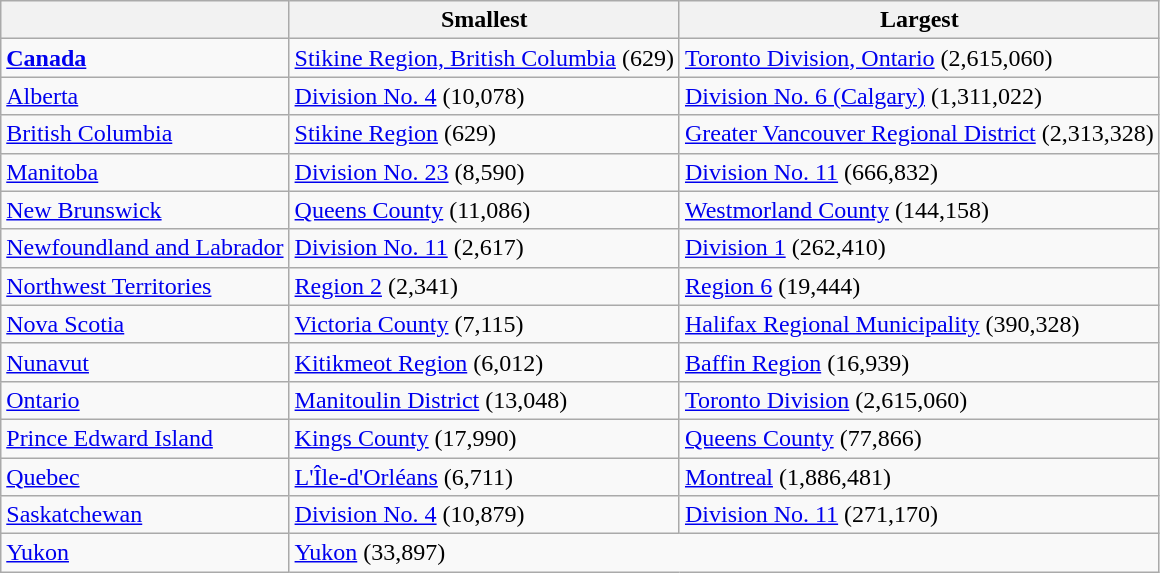<table class="wikitable sortable">
<tr>
<th> </th>
<th>Smallest</th>
<th>Largest</th>
</tr>
<tr>
<td><strong><a href='#'>Canada</a></strong></td>
<td><a href='#'>Stikine Region, British Columbia</a> (629)</td>
<td><a href='#'>Toronto Division, Ontario</a> (2,615,060)</td>
</tr>
<tr>
<td><a href='#'>Alberta</a></td>
<td><a href='#'>Division No. 4</a> (10,078)</td>
<td><a href='#'>Division No. 6 (Calgary)</a> (1,311,022)</td>
</tr>
<tr>
<td><a href='#'>British Columbia</a></td>
<td><a href='#'>Stikine Region</a> (629)</td>
<td><a href='#'>Greater Vancouver Regional District</a> (2,313,328)</td>
</tr>
<tr>
<td><a href='#'>Manitoba</a></td>
<td><a href='#'>Division No. 23</a> (8,590)</td>
<td><a href='#'>Division No. 11</a> (666,832)</td>
</tr>
<tr>
<td><a href='#'>New Brunswick</a></td>
<td><a href='#'>Queens County</a> (11,086)</td>
<td><a href='#'>Westmorland County</a> (144,158)</td>
</tr>
<tr>
<td><a href='#'>Newfoundland and Labrador</a></td>
<td><a href='#'>Division No. 11</a> (2,617)</td>
<td><a href='#'>Division 1</a> (262,410)</td>
</tr>
<tr>
<td><a href='#'>Northwest Territories</a></td>
<td><a href='#'>Region 2</a> (2,341)</td>
<td><a href='#'>Region 6</a> (19,444)</td>
</tr>
<tr>
<td><a href='#'>Nova Scotia</a></td>
<td><a href='#'>Victoria County</a> (7,115)</td>
<td><a href='#'>Halifax Regional Municipality</a> (390,328)</td>
</tr>
<tr>
<td><a href='#'>Nunavut</a></td>
<td><a href='#'>Kitikmeot Region</a> (6,012)</td>
<td><a href='#'>Baffin Region</a> (16,939)</td>
</tr>
<tr>
<td><a href='#'>Ontario</a></td>
<td><a href='#'>Manitoulin District</a> (13,048)</td>
<td><a href='#'>Toronto Division</a> (2,615,060)</td>
</tr>
<tr>
<td><a href='#'>Prince Edward Island</a></td>
<td><a href='#'>Kings County</a> (17,990)</td>
<td><a href='#'>Queens County</a> (77,866)</td>
</tr>
<tr>
<td><a href='#'>Quebec</a></td>
<td><a href='#'>L'Île-d'Orléans</a> (6,711)</td>
<td><a href='#'>Montreal</a> (1,886,481)</td>
</tr>
<tr>
<td><a href='#'>Saskatchewan</a></td>
<td><a href='#'>Division No. 4</a> (10,879)</td>
<td><a href='#'>Division No. 11</a> (271,170)</td>
</tr>
<tr>
<td><a href='#'>Yukon</a></td>
<td colspan="2"><a href='#'>Yukon</a> (33,897)</td>
</tr>
</table>
